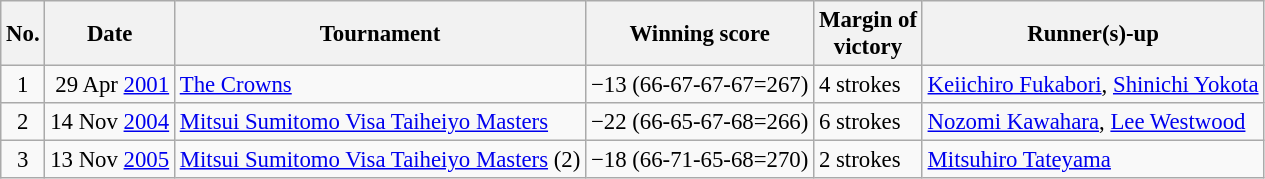<table class="wikitable" style="font-size:95%;">
<tr>
<th>No.</th>
<th>Date</th>
<th>Tournament</th>
<th>Winning score</th>
<th>Margin of<br>victory</th>
<th>Runner(s)-up</th>
</tr>
<tr>
<td align=center>1</td>
<td align=right>29 Apr <a href='#'>2001</a></td>
<td><a href='#'>The Crowns</a></td>
<td>−13 (66-67-67-67=267)</td>
<td>4 strokes</td>
<td> <a href='#'>Keiichiro Fukabori</a>,  <a href='#'>Shinichi Yokota</a></td>
</tr>
<tr>
<td align=center>2</td>
<td align=right>14 Nov <a href='#'>2004</a></td>
<td><a href='#'>Mitsui Sumitomo Visa Taiheiyo Masters</a></td>
<td>−22 (66-65-67-68=266)</td>
<td>6 strokes</td>
<td> <a href='#'>Nozomi Kawahara</a>,  <a href='#'>Lee Westwood</a></td>
</tr>
<tr>
<td align=center>3</td>
<td align=right>13 Nov <a href='#'>2005</a></td>
<td><a href='#'>Mitsui Sumitomo Visa Taiheiyo Masters</a> (2)</td>
<td>−18 (66-71-65-68=270)</td>
<td>2 strokes</td>
<td> <a href='#'>Mitsuhiro Tateyama</a></td>
</tr>
</table>
